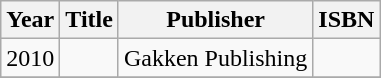<table class="wikitable">
<tr>
<th>Year</th>
<th>Title</th>
<th>Publisher</th>
<th>ISBN</th>
</tr>
<tr>
<td>2010</td>
<td> </td>
<td>Gakken Publishing</td>
<td></td>
</tr>
<tr>
</tr>
</table>
